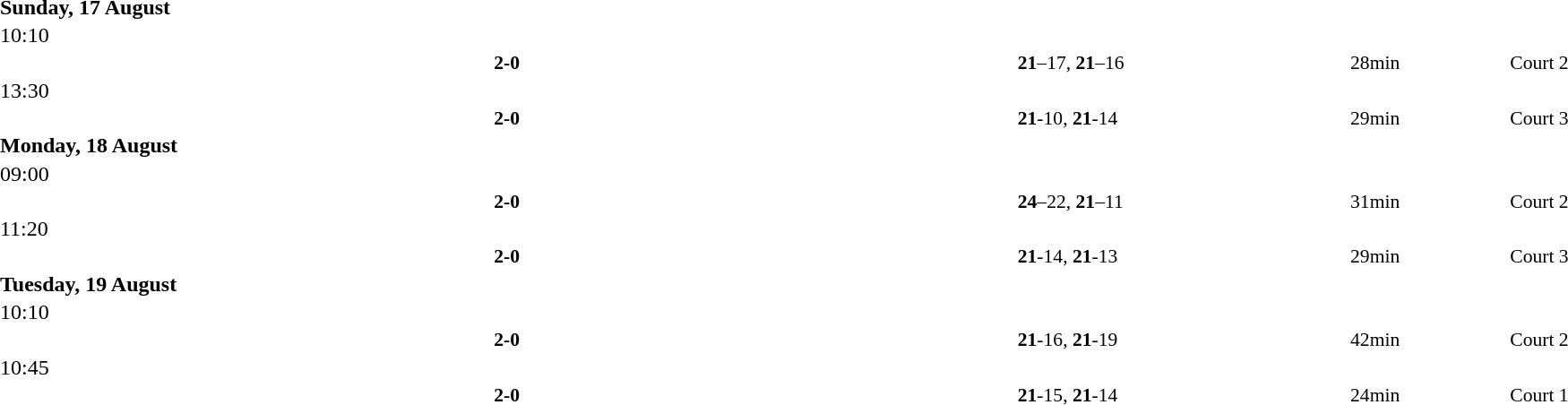<table style="width:100%;" cellspacing="1">
<tr>
<th width=25%></th>
<th width=10%></th>
<th width=25%></th>
</tr>
<tr>
<td><strong>Sunday, 17 August</strong></td>
</tr>
<tr>
<td>10:10</td>
</tr>
<tr style=font-size:90%>
<td align=right><strong></strong></td>
<td align=center><strong> 2-0 </strong></td>
<td></td>
<td><strong>21</strong>–17, <strong>21</strong>–16</td>
<td>28min</td>
<td>Court 2</td>
</tr>
<tr>
<td>13:30</td>
</tr>
<tr style=font-size:90%>
<td align=right><strong></strong></td>
<td align=center><strong> 2-0 </strong></td>
<td></td>
<td><strong>21</strong>-10, <strong>21</strong>-14</td>
<td>29min</td>
<td>Court 3</td>
</tr>
<tr>
<td><strong>Monday, 18 August</strong></td>
</tr>
<tr>
<td>09:00</td>
</tr>
<tr style=font-size:90%>
<td align=right><strong></strong></td>
<td align=center><strong> 2-0 </strong></td>
<td></td>
<td><strong>24</strong>–22, <strong>21</strong>–11</td>
<td>31min</td>
<td>Court 2</td>
</tr>
<tr>
<td>11:20</td>
</tr>
<tr style=font-size:90%>
<td align=right><strong></strong></td>
<td align=center><strong> 2-0 </strong></td>
<td></td>
<td><strong>21</strong>-14, <strong>21</strong>-13</td>
<td>29min</td>
<td>Court 3</td>
</tr>
<tr>
<td><strong>Tuesday, 19 August</strong></td>
</tr>
<tr>
<td>10:10</td>
</tr>
<tr style=font-size:90%>
<td align=right><strong></strong></td>
<td align=center><strong> 2-0 </strong></td>
<td></td>
<td><strong>21</strong>-16, <strong>21</strong>-19</td>
<td>42min</td>
<td>Court 2</td>
</tr>
<tr>
<td>10:45</td>
</tr>
<tr style=font-size:90%>
<td align=right><strong></strong></td>
<td align=center><strong> 2-0 </strong></td>
<td></td>
<td><strong>21</strong>-15, <strong>21</strong>-14</td>
<td>24min</td>
<td>Court 1</td>
</tr>
</table>
